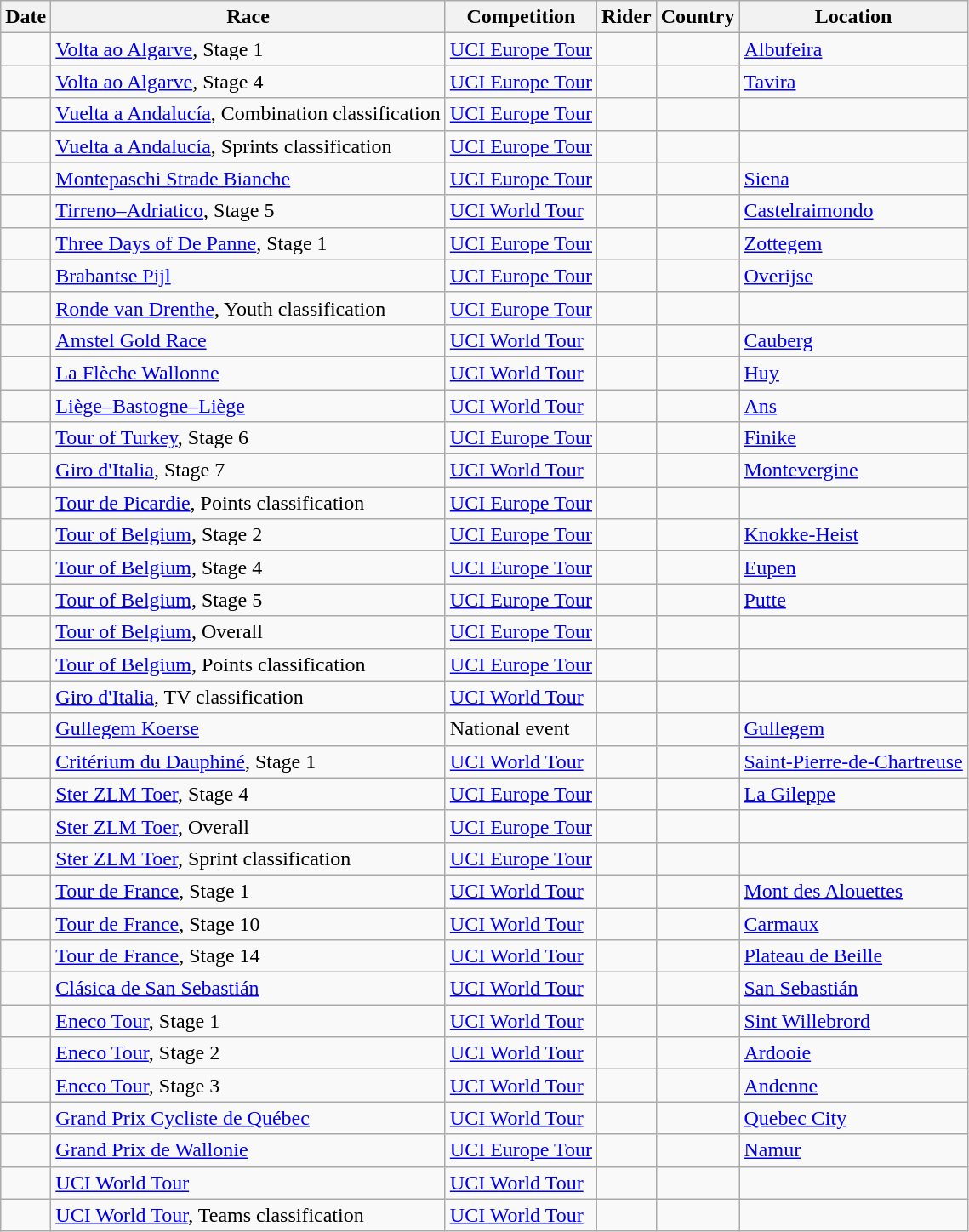<table class="wikitable sortable">
<tr>
<th>Date</th>
<th>Race</th>
<th>Competition</th>
<th>Rider</th>
<th>Country</th>
<th>Location</th>
</tr>
<tr>
<td></td>
<td><a href='#'>Volta ao Algarve</a>, Stage 1</td>
<td><a href='#'>UCI Europe Tour</a></td>
<td></td>
<td></td>
<td><a href='#'>Albufeira</a></td>
</tr>
<tr>
<td></td>
<td><a href='#'>Volta ao Algarve</a>, Stage 4</td>
<td><a href='#'>UCI Europe Tour</a></td>
<td></td>
<td></td>
<td><a href='#'>Tavira</a></td>
</tr>
<tr>
<td></td>
<td><a href='#'>Vuelta a Andalucía</a>, Combination classification</td>
<td><a href='#'>UCI Europe Tour</a></td>
<td></td>
<td></td>
<td></td>
</tr>
<tr>
<td></td>
<td><a href='#'>Vuelta a Andalucía</a>, Sprints classification</td>
<td><a href='#'>UCI Europe Tour</a></td>
<td></td>
<td></td>
<td></td>
</tr>
<tr>
<td></td>
<td><a href='#'>Montepaschi Strade Bianche</a></td>
<td><a href='#'>UCI Europe Tour</a></td>
<td></td>
<td></td>
<td><a href='#'>Siena</a></td>
</tr>
<tr>
<td></td>
<td><a href='#'>Tirreno–Adriatico</a>, Stage 5</td>
<td><a href='#'>UCI World Tour</a></td>
<td></td>
<td></td>
<td><a href='#'>Castelraimondo</a></td>
</tr>
<tr>
<td></td>
<td><a href='#'>Three Days of De Panne</a>, Stage 1</td>
<td><a href='#'>UCI Europe Tour</a></td>
<td></td>
<td></td>
<td><a href='#'>Zottegem</a></td>
</tr>
<tr>
<td></td>
<td><a href='#'>Brabantse Pijl</a></td>
<td><a href='#'>UCI Europe Tour</a></td>
<td></td>
<td></td>
<td><a href='#'>Overijse</a></td>
</tr>
<tr>
<td></td>
<td><a href='#'>Ronde van Drenthe</a>, Youth classification</td>
<td><a href='#'>UCI Europe Tour</a></td>
<td></td>
<td></td>
<td></td>
</tr>
<tr>
<td></td>
<td><a href='#'>Amstel Gold Race</a></td>
<td><a href='#'>UCI World Tour</a></td>
<td></td>
<td></td>
<td><a href='#'>Cauberg</a></td>
</tr>
<tr>
<td></td>
<td><a href='#'>La Flèche Wallonne</a></td>
<td><a href='#'>UCI World Tour</a></td>
<td></td>
<td></td>
<td><a href='#'>Huy</a></td>
</tr>
<tr>
<td></td>
<td><a href='#'>Liège–Bastogne–Liège</a></td>
<td><a href='#'>UCI World Tour</a></td>
<td></td>
<td></td>
<td><a href='#'>Ans</a></td>
</tr>
<tr>
<td></td>
<td><a href='#'>Tour of Turkey</a>, Stage 6</td>
<td><a href='#'>UCI Europe Tour</a></td>
<td></td>
<td></td>
<td><a href='#'>Finike</a></td>
</tr>
<tr>
<td></td>
<td><a href='#'>Giro d'Italia</a>, Stage 7</td>
<td><a href='#'>UCI World Tour</a></td>
<td></td>
<td></td>
<td><a href='#'>Montevergine</a></td>
</tr>
<tr>
<td></td>
<td><a href='#'>Tour de Picardie</a>, Points classification</td>
<td><a href='#'>UCI Europe Tour</a></td>
<td></td>
<td></td>
<td></td>
</tr>
<tr>
<td></td>
<td><a href='#'>Tour of Belgium</a>, Stage 2</td>
<td><a href='#'>UCI Europe Tour</a></td>
<td></td>
<td></td>
<td><a href='#'>Knokke-Heist</a></td>
</tr>
<tr>
<td></td>
<td><a href='#'>Tour of Belgium</a>, Stage 4</td>
<td><a href='#'>UCI Europe Tour</a></td>
<td></td>
<td></td>
<td><a href='#'>Eupen</a></td>
</tr>
<tr>
<td></td>
<td><a href='#'>Tour of Belgium</a>, Stage 5</td>
<td><a href='#'>UCI Europe Tour</a></td>
<td></td>
<td></td>
<td><a href='#'>Putte</a></td>
</tr>
<tr>
<td></td>
<td><a href='#'>Tour of Belgium</a>, Overall</td>
<td><a href='#'>UCI Europe Tour</a></td>
<td></td>
<td></td>
<td></td>
</tr>
<tr>
<td></td>
<td><a href='#'>Tour of Belgium</a>, Points classification</td>
<td><a href='#'>UCI Europe Tour</a></td>
<td></td>
<td></td>
<td></td>
</tr>
<tr>
<td></td>
<td><a href='#'>Giro d'Italia</a>, TV classification</td>
<td><a href='#'>UCI World Tour</a></td>
<td></td>
<td></td>
<td></td>
</tr>
<tr>
<td></td>
<td><a href='#'>Gullegem Koerse</a></td>
<td>National event</td>
<td></td>
<td></td>
<td><a href='#'>Gullegem</a></td>
</tr>
<tr>
<td></td>
<td><a href='#'>Critérium du Dauphiné</a>, Stage 1</td>
<td><a href='#'>UCI World Tour</a></td>
<td></td>
<td></td>
<td><a href='#'>Saint-Pierre-de-Chartreuse</a></td>
</tr>
<tr>
<td></td>
<td><a href='#'>Ster ZLM Toer</a>, Stage 4</td>
<td><a href='#'>UCI Europe Tour</a></td>
<td></td>
<td></td>
<td><a href='#'>La Gileppe</a></td>
</tr>
<tr>
<td></td>
<td><a href='#'>Ster ZLM Toer</a>, Overall</td>
<td><a href='#'>UCI Europe Tour</a></td>
<td></td>
<td></td>
<td></td>
</tr>
<tr>
<td></td>
<td><a href='#'>Ster ZLM Toer</a>, Sprint classification</td>
<td><a href='#'>UCI Europe Tour</a></td>
<td></td>
<td></td>
<td></td>
</tr>
<tr>
<td></td>
<td><a href='#'>Tour de France</a>, Stage 1</td>
<td><a href='#'>UCI World Tour</a></td>
<td></td>
<td></td>
<td><a href='#'>Mont des Alouettes</a></td>
</tr>
<tr>
<td></td>
<td><a href='#'>Tour de France</a>, Stage 10</td>
<td><a href='#'>UCI World Tour</a></td>
<td></td>
<td></td>
<td><a href='#'>Carmaux</a></td>
</tr>
<tr>
<td></td>
<td><a href='#'>Tour de France</a>, Stage 14</td>
<td><a href='#'>UCI World Tour</a></td>
<td></td>
<td></td>
<td><a href='#'>Plateau de Beille</a></td>
</tr>
<tr>
<td></td>
<td><a href='#'>Clásica de San Sebastián</a></td>
<td><a href='#'>UCI World Tour</a></td>
<td></td>
<td></td>
<td><a href='#'>San Sebastián</a></td>
</tr>
<tr>
<td></td>
<td><a href='#'>Eneco Tour</a>, Stage 1</td>
<td><a href='#'>UCI World Tour</a></td>
<td></td>
<td></td>
<td><a href='#'>Sint Willebrord</a></td>
</tr>
<tr>
<td></td>
<td><a href='#'>Eneco Tour</a>, Stage 2</td>
<td><a href='#'>UCI World Tour</a></td>
<td></td>
<td></td>
<td><a href='#'>Ardooie</a></td>
</tr>
<tr>
<td></td>
<td><a href='#'>Eneco Tour</a>, Stage 3</td>
<td><a href='#'>UCI World Tour</a></td>
<td></td>
<td></td>
<td><a href='#'>Andenne</a></td>
</tr>
<tr>
<td></td>
<td><a href='#'>Grand Prix Cycliste de Québec</a></td>
<td><a href='#'>UCI World Tour</a></td>
<td></td>
<td></td>
<td><a href='#'>Quebec City</a></td>
</tr>
<tr>
<td></td>
<td><a href='#'>Grand Prix de Wallonie</a></td>
<td><a href='#'>UCI Europe Tour</a></td>
<td></td>
<td></td>
<td><a href='#'>Namur</a></td>
</tr>
<tr>
<td></td>
<td><a href='#'>UCI World Tour</a></td>
<td><a href='#'>UCI World Tour</a></td>
<td></td>
<td></td>
<td></td>
</tr>
<tr>
<td></td>
<td><a href='#'>UCI World Tour</a>, Teams classification</td>
<td><a href='#'>UCI World Tour</a></td>
<td align="center"></td>
<td></td>
<td></td>
</tr>
</table>
